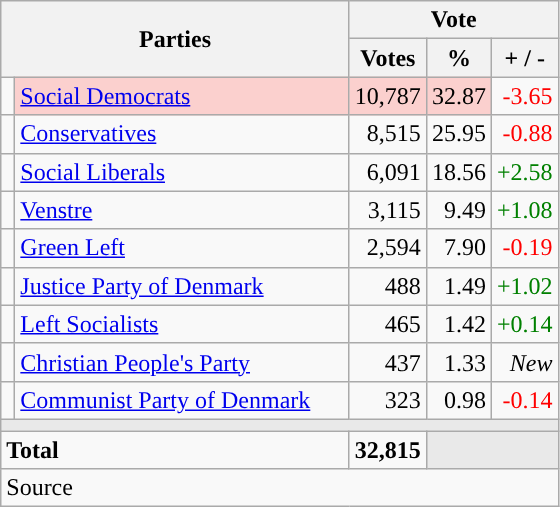<table class="wikitable" style="text-align:right;">
<tr>
<th style="text-align:centre;" rowspan="2" colspan="2" width="225">Parties</th>
<th colspan="3">Vote</th>
</tr>
<tr>
<th width="15">Votes</th>
<th width="15">%</th>
<th width="15">+ / -</th>
</tr>
<tr>
<td width="2" style="color:inherit;background:"></td>
<td bgcolor=#fbd0ce  align="left"><a href='#'>Social Democrats</a></td>
<td bgcolor=#fbd0ce>10,787</td>
<td bgcolor=#fbd0ce>32.87</td>
<td style=color:red;>-3.65</td>
</tr>
<tr>
<td width="2" style="color:inherit;background:"></td>
<td align="left"><a href='#'>Conservatives</a></td>
<td>8,515</td>
<td>25.95</td>
<td style=color:red;>-0.88</td>
</tr>
<tr>
<td width="2" style="color:inherit;background:"></td>
<td align="left"><a href='#'>Social Liberals</a></td>
<td>6,091</td>
<td>18.56</td>
<td style=color:green;>+2.58</td>
</tr>
<tr>
<td width="2" style="color:inherit;background:"></td>
<td align="left"><a href='#'>Venstre</a></td>
<td>3,115</td>
<td>9.49</td>
<td style=color:green;>+1.08</td>
</tr>
<tr>
<td width="2" style="color:inherit;background:"></td>
<td align="left"><a href='#'>Green Left</a></td>
<td>2,594</td>
<td>7.90</td>
<td style=color:red;>-0.19</td>
</tr>
<tr>
<td width="2" style="color:inherit;background:"></td>
<td align="left"><a href='#'>Justice Party of Denmark</a></td>
<td>488</td>
<td>1.49</td>
<td style=color:green;>+1.02</td>
</tr>
<tr>
<td width="2" style="color:inherit;background:"></td>
<td align="left"><a href='#'>Left Socialists</a></td>
<td>465</td>
<td>1.42</td>
<td style=color:green;>+0.14</td>
</tr>
<tr>
<td width="2" style="color:inherit;background:"></td>
<td align="left"><a href='#'>Christian People's Party</a></td>
<td>437</td>
<td>1.33</td>
<td><em>New</em></td>
</tr>
<tr>
<td width="2" style="color:inherit;background:"></td>
<td align="left"><a href='#'>Communist Party of Denmark</a></td>
<td>323</td>
<td>0.98</td>
<td style=color:red;>-0.14</td>
</tr>
<tr>
<td colspan="7" bgcolor="#E9E9E9"></td>
</tr>
<tr>
<td align="left" colspan="2"><strong>Total</strong></td>
<td><strong>32,815</strong></td>
<td bgcolor="#E9E9E9" colspan="2"></td>
</tr>
<tr>
<td align="left" colspan="6">Source</td>
</tr>
</table>
